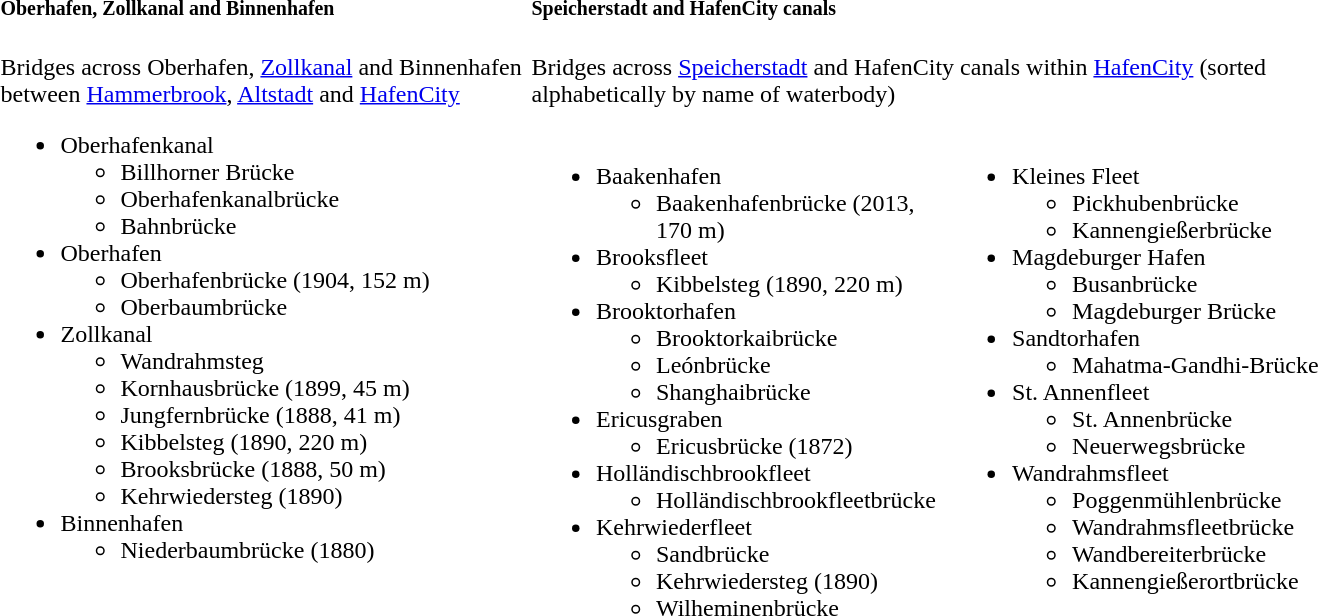<table>
<tr>
<td width="350px" valign=top><br><h5>Oberhafen, Zollkanal and Binnenhafen</h5>Bridges across Oberhafen, <a href='#'>Zollkanal</a> and Binnenhafen between <a href='#'>Hammerbrook</a>, <a href='#'>Altstadt</a> and <a href='#'>HafenCity</a><ul><li>Oberhafenkanal<ul><li>Billhorner Brücke</li><li>Oberhafenkanalbrücke</li><li>Bahnbrücke</li></ul></li><li>Oberhafen<ul><li>Oberhafenbrücke (1904, 152 m)</li><li>Oberbaumbrücke</li></ul></li><li>Zollkanal<ul><li>Wandrahmsteg</li><li>Kornhausbrücke (1899, 45 m)</li><li>Jungfernbrücke (1888, 41 m)</li><li>Kibbelsteg  (1890, 220 m)</li><li>Brooksbrücke (1888, 50 m)</li><li>Kehrwiedersteg (1890)</li></ul></li><li>Binnenhafen<ul><li>Niederbaumbrücke (1880)</li></ul></li></ul></td>
<td width="550px" valign=top><br><h5>Speicherstadt and HafenCity canals</h5>Bridges across <a href='#'>Speicherstadt</a> and HafenCity canals within <a href='#'>HafenCity</a> (sorted alphabetically by name of waterbody)<table>
<tr>
<td width="275px" valign=top><br><ul><li>Baakenhafen<ul><li>Baakenhafenbrücke (2013, 170 m)</li></ul></li><li>Brooksfleet<ul><li>Kibbelsteg (1890, 220 m)</li></ul></li><li>Brooktorhafen<ul><li>Brooktorkaibrücke</li><li>Leónbrücke</li><li>Shanghaibrücke</li></ul></li><li>Ericusgraben<ul><li>Ericusbrücke (1872)</li></ul></li><li>Holländischbrookfleet<ul><li>Holländischbrookfleetbrücke</li></ul></li><li>Kehrwiederfleet<ul><li>Sandbrücke</li><li>Kehrwiedersteg (1890)</li><li>Wilheminenbrücke</li></ul></li></ul></td>
<td width="275px" valign=top><br><ul><li>Kleines Fleet<ul><li>Pickhubenbrücke</li><li>Kannengießerbrücke</li></ul></li><li>Magdeburger Hafen<ul><li>Busanbrücke</li><li>Magdeburger Brücke</li></ul></li><li>Sandtorhafen<ul><li>Mahatma-Gandhi-Brücke</li></ul></li><li>St. Annenfleet<ul><li>St. Annenbrücke</li><li>Neuerwegsbrücke</li></ul></li><li>Wandrahmsfleet<ul><li>Poggenmühlenbrücke</li><li>Wandrahmsfleetbrücke</li><li>Wandbereiterbrücke</li><li>Kannengießerortbrücke</li></ul></li></ul></td>
</tr>
</table>
</td>
</tr>
</table>
